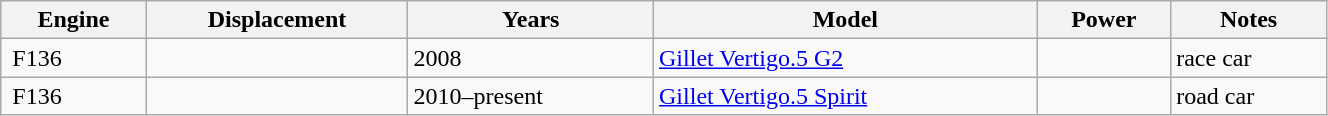<table class="wikitable" width=70%>
<tr>
<th>Engine</th>
<th>Displacement</th>
<th>Years</th>
<th>Model</th>
<th>Power</th>
<th>Notes</th>
</tr>
<tr>
<td> F136</td>
<td></td>
<td>2008</td>
<td><a href='#'>Gillet Vertigo.5 G2</a></td>
<td> </td>
<td>race car</td>
</tr>
<tr>
<td> F136</td>
<td></td>
<td>2010–present</td>
<td><a href='#'>Gillet Vertigo.5 Spirit</a></td>
<td></td>
<td>road car</td>
</tr>
</table>
